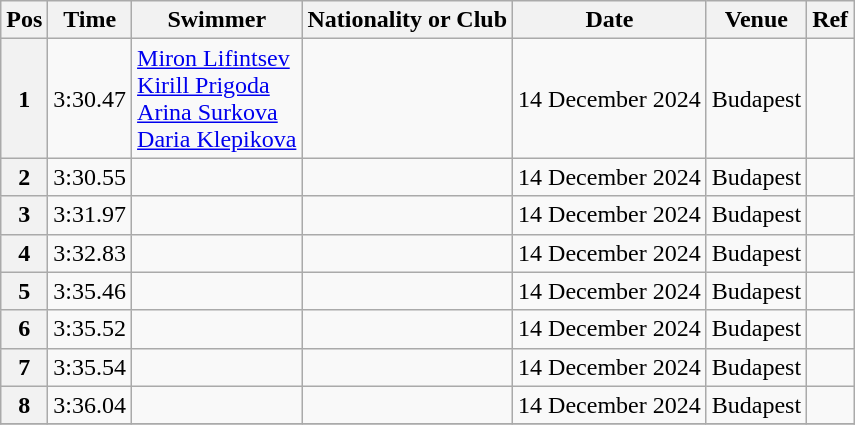<table class="wikitable">
<tr>
<th>Pos</th>
<th>Time</th>
<th>Swimmer</th>
<th>Nationality or Club</th>
<th>Date</th>
<th>Venue</th>
<th>Ref</th>
</tr>
<tr>
<th>1</th>
<td>3:30.47</td>
<td><a href='#'>Miron Lifintsev</a><br><a href='#'>Kirill Prigoda</a><br><a href='#'>Arina Surkova</a><br><a href='#'>Daria Klepikova</a></td>
<td></td>
<td>14 December 2024</td>
<td>Budapest</td>
<td></td>
</tr>
<tr>
<th>2</th>
<td>3:30.55</td>
<td></td>
<td></td>
<td>14 December 2024</td>
<td>Budapest</td>
<td></td>
</tr>
<tr>
<th>3</th>
<td>3:31.97</td>
<td></td>
<td></td>
<td>14 December 2024</td>
<td>Budapest</td>
<td></td>
</tr>
<tr>
<th>4</th>
<td>3:32.83</td>
<td></td>
<td></td>
<td>14 December 2024</td>
<td>Budapest</td>
<td></td>
</tr>
<tr>
<th>5</th>
<td>3:35.46</td>
<td></td>
<td></td>
<td>14 December 2024</td>
<td>Budapest</td>
<td></td>
</tr>
<tr>
<th>6</th>
<td>3:35.52</td>
<td></td>
<td></td>
<td>14 December 2024</td>
<td>Budapest</td>
<td></td>
</tr>
<tr>
<th>7</th>
<td>3:35.54</td>
<td></td>
<td></td>
<td>14 December 2024</td>
<td>Budapest</td>
<td></td>
</tr>
<tr>
<th>8</th>
<td>3:36.04</td>
<td></td>
<td></td>
<td>14 December 2024</td>
<td>Budapest</td>
<td></td>
</tr>
<tr>
</tr>
</table>
